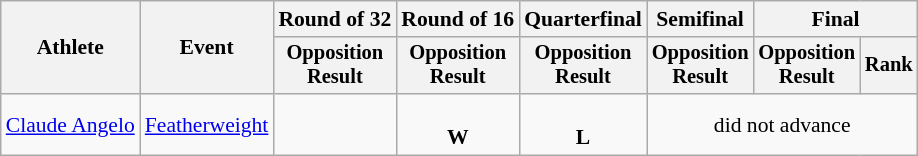<table class="wikitable" style="font-size:90%;">
<tr>
<th rowspan=2>Athlete</th>
<th rowspan=2>Event</th>
<th>Round of 32</th>
<th>Round of 16</th>
<th>Quarterfinal</th>
<th>Semifinal</th>
<th colspan=2>Final</th>
</tr>
<tr style="font-size: 95%">
<th>Opposition<br>Result</th>
<th>Opposition<br>Result</th>
<th>Opposition<br>Result</th>
<th>Opposition<br>Result</th>
<th>Opposition<br>Result</th>
<th>Rank</th>
</tr>
<tr align=center>
<td align=left><a href='#'>Claude Angelo</a></td>
<td align=left><a href='#'>Featherweight</a></td>
<td></td>
<td> <br> <strong>W</strong></td>
<td> <br> <strong>L</strong></td>
<td colspan=3>did not advance</td>
</tr>
</table>
